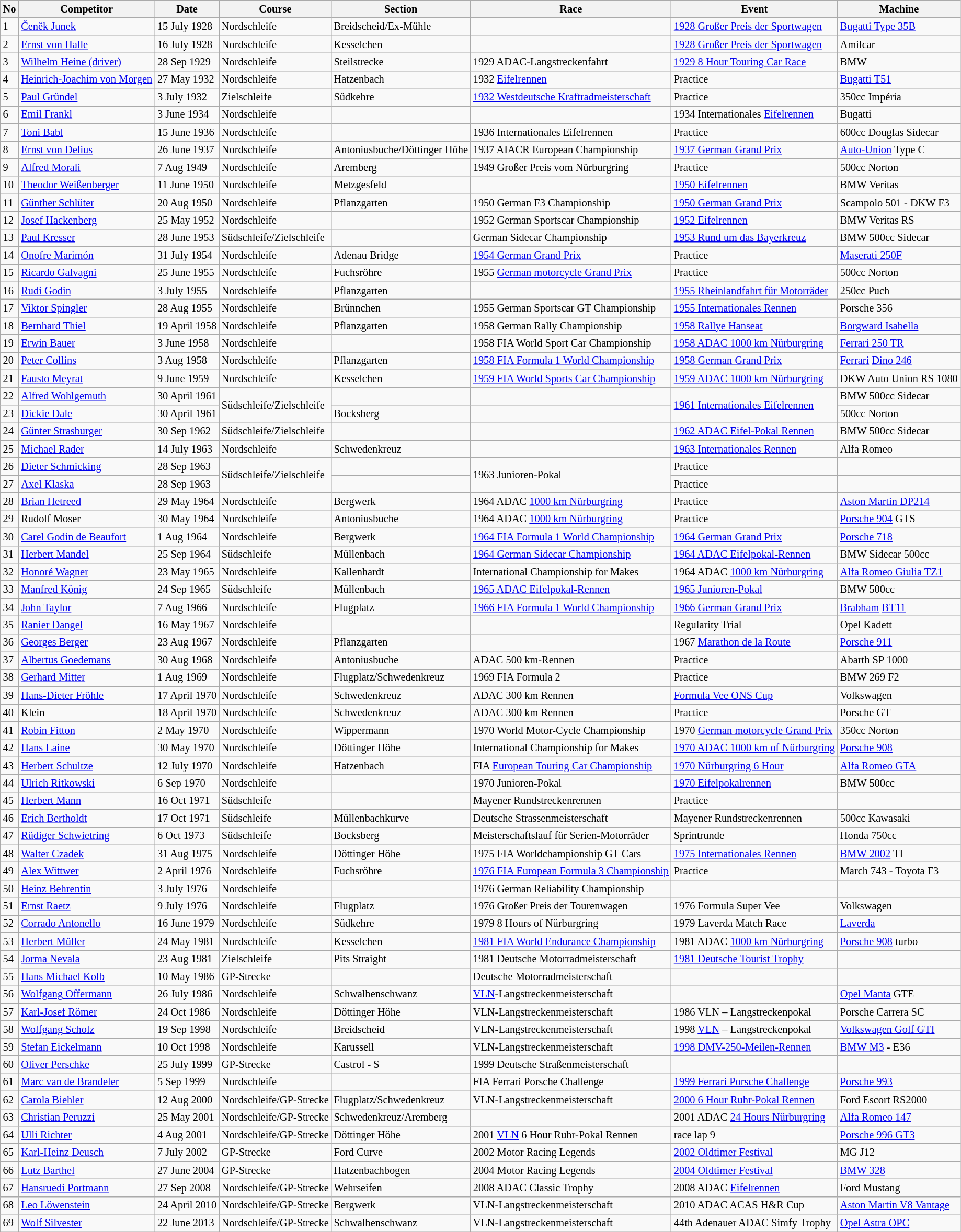<table class="wikitable" style="font-size: 85%;">
<tr>
<th>No</th>
<th>Competitor</th>
<th>Date</th>
<th>Course</th>
<th>Section</th>
<th>Race</th>
<th>Event</th>
<th>Machine</th>
</tr>
<tr>
<td>1</td>
<td> <a href='#'>Čeněk Junek</a></td>
<td>15 July 1928</td>
<td>Nordschleife</td>
<td>Breidscheid/Ex-Mühle</td>
<td></td>
<td><a href='#'>1928 Großer Preis der Sportwagen</a></td>
<td><a href='#'>Bugatti Type 35B</a></td>
</tr>
<tr>
<td>2</td>
<td> <a href='#'>Ernst von Halle</a></td>
<td>16 July 1928</td>
<td>Nordschleife</td>
<td>Kesselchen</td>
<td></td>
<td><a href='#'>1928 Großer Preis der Sportwagen</a></td>
<td>Amilcar</td>
</tr>
<tr>
<td>3</td>
<td> <a href='#'>Wilhelm Heine (driver)</a></td>
<td>28 Sep 1929</td>
<td>Nordschleife</td>
<td>Steilstrecke</td>
<td>1929 ADAC-Langstreckenfahrt</td>
<td><a href='#'>1929 8 Hour Touring Car Race</a></td>
<td>BMW</td>
</tr>
<tr>
<td>4</td>
<td> <a href='#'>Heinrich-Joachim von Morgen</a></td>
<td>27 May 1932</td>
<td>Nordschleife</td>
<td>Hatzenbach</td>
<td>1932 <a href='#'>Eifelrennen</a></td>
<td>Practice</td>
<td><a href='#'>Bugatti T51</a></td>
</tr>
<tr>
<td>5</td>
<td> <a href='#'>Paul Gründel</a></td>
<td>3 July 1932</td>
<td>Zielschleife</td>
<td>Südkehre</td>
<td><a href='#'>1932 Westdeutsche Kraftradmeisterschaft</a></td>
<td>Practice</td>
<td>350cc Impéria</td>
</tr>
<tr>
<td>6</td>
<td> <a href='#'>Emil Frankl</a></td>
<td>3 June 1934</td>
<td>Nordschleife</td>
<td></td>
<td></td>
<td>1934 Internationales <a href='#'>Eifelrennen</a></td>
<td>Bugatti</td>
</tr>
<tr>
<td>7</td>
<td> <a href='#'>Toni Babl</a></td>
<td>15 June 1936</td>
<td>Nordschleife</td>
<td></td>
<td>1936 Internationales Eifelrennen</td>
<td>Practice</td>
<td>600cc Douglas Sidecar</td>
</tr>
<tr>
<td>8</td>
<td> <a href='#'>Ernst von Delius</a></td>
<td>26 June 1937</td>
<td>Nordschleife</td>
<td>Antoniusbuche/Döttinger Höhe</td>
<td>1937 AIACR European Championship</td>
<td><a href='#'>1937 German Grand Prix</a></td>
<td><a href='#'>Auto-Union</a> Type C</td>
</tr>
<tr>
<td>9</td>
<td> <a href='#'>Alfred Morali</a></td>
<td>7 Aug 1949</td>
<td>Nordschleife</td>
<td>Aremberg</td>
<td>1949 Großer Preis vom Nürburgring</td>
<td>Practice</td>
<td>500cc Norton</td>
</tr>
<tr>
<td>10</td>
<td> <a href='#'>Theodor Weißenberger</a></td>
<td>11 June 1950</td>
<td>Nordschleife</td>
<td>Metzgesfeld</td>
<td></td>
<td><a href='#'>1950 Eifelrennen</a></td>
<td>BMW Veritas</td>
</tr>
<tr>
<td>11</td>
<td> <a href='#'>Günther Schlüter</a></td>
<td>20 Aug 1950</td>
<td>Nordschleife</td>
<td>Pflanzgarten</td>
<td>1950 German F3 Championship</td>
<td><a href='#'>1950 German Grand Prix</a></td>
<td>Scampolo 501 - DKW F3</td>
</tr>
<tr>
<td>12</td>
<td> <a href='#'>Josef Hackenberg</a></td>
<td>25 May 1952</td>
<td>Nordschleife</td>
<td></td>
<td>1952 German Sportscar Championship</td>
<td><a href='#'>1952 Eifelrennen</a></td>
<td>BMW Veritas RS</td>
</tr>
<tr>
<td>13</td>
<td> <a href='#'>Paul Kresser</a></td>
<td>28 June 1953</td>
<td>Südschleife/Zielschleife</td>
<td></td>
<td>German Sidecar Championship</td>
<td><a href='#'>1953 Rund um das Bayerkreuz</a></td>
<td>BMW 500cc Sidecar</td>
</tr>
<tr>
<td>14</td>
<td> <a href='#'>Onofre Marimón</a></td>
<td>31 July 1954</td>
<td>Nordschleife</td>
<td>Adenau Bridge</td>
<td><a href='#'>1954 German Grand Prix</a></td>
<td>Practice</td>
<td><a href='#'>Maserati 250F</a></td>
</tr>
<tr>
<td>15</td>
<td> <a href='#'>Ricardo Galvagni</a></td>
<td>25 June 1955</td>
<td>Nordschleife</td>
<td>Fuchsröhre</td>
<td>1955 <a href='#'>German motorcycle Grand Prix</a></td>
<td>Practice</td>
<td>500cc Norton</td>
</tr>
<tr>
<td>16</td>
<td> <a href='#'>Rudi Godin</a></td>
<td>3 July 1955</td>
<td>Nordschleife</td>
<td>Pflanzgarten</td>
<td></td>
<td><a href='#'>1955 Rheinlandfahrt für Motorräder</a></td>
<td>250cc Puch</td>
</tr>
<tr>
<td>17</td>
<td> <a href='#'>Viktor Spingler</a></td>
<td>28 Aug 1955</td>
<td>Nordschleife</td>
<td>Brünnchen</td>
<td>1955 German Sportscar GT Championship</td>
<td><a href='#'>1955 Internationales Rennen</a></td>
<td>Porsche 356</td>
</tr>
<tr>
<td>18</td>
<td> <a href='#'>Bernhard Thiel</a></td>
<td>19 April 1958</td>
<td>Nordschleife</td>
<td>Pflanzgarten</td>
<td>1958 German Rally Championship</td>
<td><a href='#'>1958 Rallye Hanseat</a></td>
<td><a href='#'>Borgward Isabella</a></td>
</tr>
<tr>
<td>19</td>
<td> <a href='#'>Erwin Bauer</a></td>
<td>3 June 1958</td>
<td>Nordschleife</td>
<td></td>
<td>1958 FIA World Sport Car Championship</td>
<td><a href='#'>1958 ADAC 1000 km Nürburgring</a></td>
<td><a href='#'>Ferrari 250 TR</a></td>
</tr>
<tr>
<td>20</td>
<td> <a href='#'>Peter Collins</a></td>
<td>3 Aug 1958</td>
<td>Nordschleife</td>
<td>Pflanzgarten</td>
<td><a href='#'>1958 FIA Formula 1 World Championship</a></td>
<td><a href='#'>1958 German Grand Prix</a></td>
<td><a href='#'>Ferrari</a> <a href='#'>Dino 246</a></td>
</tr>
<tr>
<td>21</td>
<td> <a href='#'>Fausto Meyrat</a></td>
<td>9 June 1959</td>
<td>Nordschleife</td>
<td>Kesselchen</td>
<td><a href='#'>1959 FIA World Sports Car Championship</a></td>
<td><a href='#'>1959 ADAC 1000 km Nürburgring</a></td>
<td>DKW Auto Union RS 1080</td>
</tr>
<tr>
<td>22</td>
<td> <a href='#'>Alfred Wohlgemuth</a></td>
<td>30 April 1961</td>
<td rowspan="2">Südschleife/Zielschleife</td>
<td></td>
<td></td>
<td rowspan="2"><a href='#'>1961 Internationales Eifelrennen</a></td>
<td>BMW 500cc Sidecar</td>
</tr>
<tr>
<td>23</td>
<td> <a href='#'>Dickie Dale</a></td>
<td>30 April 1961</td>
<td>Bocksberg</td>
<td></td>
<td>500cc Norton</td>
</tr>
<tr>
<td>24</td>
<td> <a href='#'>Günter Strasburger</a></td>
<td>30 Sep 1962</td>
<td>Südschleife/Zielschleife</td>
<td></td>
<td></td>
<td><a href='#'>1962 ADAC Eifel-Pokal Rennen</a></td>
<td>BMW 500cc Sidecar</td>
</tr>
<tr>
<td>25</td>
<td> <a href='#'>Michael Rader</a></td>
<td>14 July 1963</td>
<td>Nordschleife</td>
<td>Schwedenkreuz</td>
<td></td>
<td><a href='#'>1963 Internationales Rennen</a></td>
<td>Alfa Romeo</td>
</tr>
<tr>
<td>26</td>
<td> <a href='#'>Dieter Schmicking</a></td>
<td>28 Sep 1963</td>
<td rowspan="2">Südschleife/Zielschleife</td>
<td></td>
<td rowspan="2">1963 Junioren-Pokal</td>
<td>Practice</td>
<td></td>
</tr>
<tr>
<td>27</td>
<td> <a href='#'>Axel Klaska</a></td>
<td>28 Sep 1963</td>
<td></td>
<td>Practice</td>
<td></td>
</tr>
<tr>
<td>28</td>
<td> <a href='#'>Brian Hetreed</a></td>
<td>29 May 1964</td>
<td>Nordschleife</td>
<td>Bergwerk</td>
<td>1964 ADAC <a href='#'>1000 km Nürburgring</a></td>
<td>Practice</td>
<td><a href='#'>Aston Martin DP214</a></td>
</tr>
<tr>
<td>29</td>
<td> Rudolf Moser</td>
<td>30 May 1964</td>
<td>Nordschleife</td>
<td>Antoniusbuche</td>
<td>1964 ADAC <a href='#'>1000 km Nürburgring</a></td>
<td>Practice</td>
<td><a href='#'>Porsche 904</a> GTS</td>
</tr>
<tr>
<td>30</td>
<td> <a href='#'>Carel Godin de Beaufort</a></td>
<td>1 Aug 1964</td>
<td>Nordschleife</td>
<td>Bergwerk</td>
<td><a href='#'>1964 FIA Formula 1 World Championship</a></td>
<td><a href='#'>1964 German Grand Prix</a></td>
<td><a href='#'>Porsche 718</a></td>
</tr>
<tr>
<td>31</td>
<td> <a href='#'>Herbert Mandel</a></td>
<td>25 Sep 1964</td>
<td>Südschleife</td>
<td>Müllenbach</td>
<td><a href='#'>1964 German Sidecar Championship</a></td>
<td><a href='#'>1964 ADAC Eifelpokal-Rennen</a></td>
<td>BMW Sidecar 500cc</td>
</tr>
<tr>
<td>32</td>
<td> <a href='#'>Honoré Wagner</a></td>
<td>23 May 1965</td>
<td>Nordschleife</td>
<td>Kallenhardt</td>
<td>International Championship for Makes</td>
<td>1964 ADAC <a href='#'>1000 km Nürburgring</a></td>
<td><a href='#'>Alfa Romeo Giulia TZ1</a></td>
</tr>
<tr>
<td>33</td>
<td> <a href='#'>Manfred König</a></td>
<td>24 Sep 1965</td>
<td>Südschleife</td>
<td>Müllenbach</td>
<td><a href='#'>1965 ADAC Eifelpokal-Rennen</a></td>
<td><a href='#'>1965 Junioren-Pokal</a></td>
<td>BMW 500cc</td>
</tr>
<tr>
<td>34</td>
<td> <a href='#'>John Taylor</a></td>
<td>7 Aug 1966</td>
<td>Nordschleife</td>
<td>Flugplatz</td>
<td><a href='#'>1966 FIA Formula 1 World Championship</a></td>
<td><a href='#'>1966 German Grand Prix</a></td>
<td><a href='#'>Brabham</a> <a href='#'>BT11</a></td>
</tr>
<tr>
<td>35</td>
<td> <a href='#'>Ranier Dangel</a></td>
<td>16 May 1967</td>
<td>Nordschleife</td>
<td></td>
<td></td>
<td>Regularity Trial</td>
<td>Opel Kadett</td>
</tr>
<tr>
<td>36</td>
<td> <a href='#'>Georges Berger</a></td>
<td>23 Aug 1967</td>
<td>Nordschleife</td>
<td>Pflanzgarten</td>
<td></td>
<td>1967 <a href='#'>Marathon de la Route</a></td>
<td><a href='#'>Porsche 911</a></td>
</tr>
<tr>
<td>37</td>
<td> <a href='#'>Albertus Goedemans</a></td>
<td>30 Aug 1968</td>
<td>Nordschleife</td>
<td>Antoniusbuche</td>
<td>ADAC 500 km-Rennen</td>
<td>Practice</td>
<td>Abarth SP 1000</td>
</tr>
<tr>
<td>38</td>
<td> <a href='#'>Gerhard Mitter</a></td>
<td>1 Aug 1969</td>
<td>Nordschleife</td>
<td>Flugplatz/Schwedenkreuz</td>
<td>1969 FIA Formula 2</td>
<td>Practice</td>
<td>BMW 269 F2</td>
</tr>
<tr>
<td>39</td>
<td> <a href='#'>Hans-Dieter Fröhle</a></td>
<td>17 April 1970</td>
<td>Nordschleife</td>
<td>Schwedenkreuz</td>
<td>ADAC 300 km Rennen</td>
<td><a href='#'>Formula Vee ONS Cup</a></td>
<td>Volkswagen</td>
</tr>
<tr>
<td>40</td>
<td> Klein</td>
<td>18 April 1970</td>
<td>Nordschleife</td>
<td>Schwedenkreuz</td>
<td>ADAC 300 km Rennen</td>
<td>Practice</td>
<td>Porsche GT</td>
</tr>
<tr>
<td>41</td>
<td> <a href='#'>Robin Fitton</a></td>
<td>2 May 1970</td>
<td>Nordschleife</td>
<td>Wippermann</td>
<td>1970 World Motor-Cycle Championship</td>
<td>1970 <a href='#'>German motorcycle Grand Prix</a></td>
<td>350cc Norton</td>
</tr>
<tr>
<td>42</td>
<td> <a href='#'>Hans Laine</a></td>
<td>30 May 1970</td>
<td>Nordschleife</td>
<td>Döttinger Höhe</td>
<td>International Championship for Makes</td>
<td><a href='#'>1970 ADAC 1000 km of Nürburgring</a></td>
<td><a href='#'>Porsche 908</a></td>
</tr>
<tr>
<td>43</td>
<td> <a href='#'>Herbert Schultze</a></td>
<td>12 July 1970</td>
<td>Nordschleife</td>
<td>Hatzenbach</td>
<td>FIA <a href='#'>European Touring Car Championship</a></td>
<td><a href='#'>1970 Nürburgring 6 Hour</a></td>
<td><a href='#'>Alfa Romeo GTA</a></td>
</tr>
<tr>
<td>44</td>
<td> <a href='#'>Ulrich Ritkowski</a></td>
<td>6 Sep 1970</td>
<td>Nordschleife</td>
<td></td>
<td>1970 Junioren-Pokal</td>
<td><a href='#'>1970 Eifelpokalrennen</a></td>
<td>BMW 500cc</td>
</tr>
<tr>
<td>45</td>
<td> <a href='#'>Herbert Mann</a></td>
<td>16 Oct 1971</td>
<td>Südschleife</td>
<td></td>
<td>Mayener Rundstreckenrennen</td>
<td>Practice</td>
<td></td>
</tr>
<tr>
<td>46</td>
<td> <a href='#'>Erich Bertholdt</a></td>
<td>17 Oct 1971</td>
<td>Südschleife</td>
<td>Müllenbachkurve</td>
<td>Deutsche Strassenmeisterschaft</td>
<td>Mayener Rundstreckenrennen</td>
<td>500cc Kawasaki</td>
</tr>
<tr>
<td>47</td>
<td> <a href='#'>Rüdiger Schwietring</a></td>
<td>6 Oct 1973</td>
<td>Südschleife</td>
<td>Bocksberg</td>
<td>Meisterschaftslauf für Serien-Motorräder</td>
<td>Sprintrunde</td>
<td>Honda 750cc</td>
</tr>
<tr>
<td>48</td>
<td> <a href='#'>Walter Czadek</a></td>
<td>31 Aug 1975</td>
<td>Nordschleife</td>
<td>Döttinger Höhe</td>
<td>1975 FIA Worldchampionship GT Cars</td>
<td><a href='#'>1975 Internationales Rennen</a></td>
<td><a href='#'>BMW 2002</a> TI</td>
</tr>
<tr>
<td>49</td>
<td> <a href='#'>Alex Wittwer</a></td>
<td>2 April 1976</td>
<td>Nordschleife</td>
<td>Fuchsröhre</td>
<td><a href='#'>1976 FIA European Formula 3 Championship</a></td>
<td>Practice</td>
<td>March 743 - Toyota F3</td>
</tr>
<tr>
<td>50</td>
<td> <a href='#'>Heinz Behrentin</a></td>
<td>3 July 1976</td>
<td>Nordschleife</td>
<td></td>
<td>1976 German Reliability Championship</td>
<td></td>
<td></td>
</tr>
<tr>
<td>51</td>
<td> <a href='#'>Ernst Raetz</a></td>
<td>9 July 1976</td>
<td>Nordschleife</td>
<td>Flugplatz</td>
<td>1976 Großer Preis der Tourenwagen</td>
<td>1976 Formula Super Vee</td>
<td>Volkswagen</td>
</tr>
<tr>
<td>52</td>
<td> <a href='#'>Corrado Antonello</a></td>
<td>16 June 1979</td>
<td>Nordschleife</td>
<td>Südkehre</td>
<td>1979 8 Hours of Nürburgring</td>
<td>1979 Laverda Match Race</td>
<td><a href='#'>Laverda</a></td>
</tr>
<tr>
<td>53</td>
<td> <a href='#'>Herbert Müller</a></td>
<td>24 May 1981</td>
<td>Nordschleife</td>
<td>Kesselchen</td>
<td><a href='#'>1981 FIA World Endurance Championship</a></td>
<td>1981 ADAC <a href='#'>1000 km Nürburgring</a></td>
<td><a href='#'>Porsche 908</a> turbo</td>
</tr>
<tr>
<td>54</td>
<td> <a href='#'>Jorma Nevala</a></td>
<td>23 Aug 1981</td>
<td>Zielschleife</td>
<td>Pits Straight</td>
<td>1981 Deutsche Motorradmeisterschaft</td>
<td><a href='#'>1981 Deutsche Tourist Trophy</a></td>
<td></td>
</tr>
<tr>
<td>55</td>
<td> <a href='#'>Hans Michael Kolb</a></td>
<td>10 May 1986</td>
<td>GP-Strecke</td>
<td></td>
<td>Deutsche Motorradmeisterschaft</td>
<td></td>
<td></td>
</tr>
<tr>
<td>56</td>
<td> <a href='#'>Wolfgang Offermann</a></td>
<td>26 July 1986</td>
<td>Nordschleife</td>
<td>Schwalbenschwanz</td>
<td><a href='#'>VLN</a>-Langstreckenmeisterschaft</td>
<td></td>
<td><a href='#'>Opel Manta</a> GTE</td>
</tr>
<tr>
<td>57</td>
<td> <a href='#'>Karl-Josef Römer</a></td>
<td>24 Oct 1986</td>
<td>Nordschleife</td>
<td>Döttinger Höhe</td>
<td>VLN-Langstreckenmeisterschaft</td>
<td>1986 VLN – Langstreckenpokal</td>
<td>Porsche Carrera SC</td>
</tr>
<tr>
<td>58</td>
<td> <a href='#'>Wolfgang Scholz</a></td>
<td>19 Sep 1998</td>
<td>Nordschleife</td>
<td>Breidscheid</td>
<td>VLN-Langstreckenmeisterschaft</td>
<td>1998 <a href='#'>VLN</a> – Langstreckenpokal</td>
<td><a href='#'>Volkswagen Golf GTI</a></td>
</tr>
<tr>
<td>59</td>
<td> <a href='#'>Stefan Eickelmann</a></td>
<td>10 Oct 1998</td>
<td>Nordschleife</td>
<td>Karussell</td>
<td>VLN-Langstreckenmeisterschaft</td>
<td><a href='#'>1998 DMV-250-Meilen-Rennen</a></td>
<td><a href='#'>BMW M3</a> - E36</td>
</tr>
<tr>
<td>60</td>
<td> <a href='#'>Oliver Perschke</a></td>
<td>25 July 1999</td>
<td>GP-Strecke</td>
<td>Castrol - S</td>
<td>1999 Deutsche Straßenmeisterschaft</td>
<td></td>
<td></td>
</tr>
<tr>
<td>61</td>
<td> <a href='#'>Marc van de Brandeler</a></td>
<td>5 Sep 1999</td>
<td>Nordschleife</td>
<td></td>
<td>FIA Ferrari Porsche Challenge</td>
<td><a href='#'>1999 Ferrari Porsche Challenge</a></td>
<td><a href='#'>Porsche 993</a></td>
</tr>
<tr>
<td>62</td>
<td> <a href='#'>Carola Biehler</a></td>
<td>12 Aug 2000</td>
<td>Nordschleife/GP-Strecke</td>
<td>Flugplatz/Schwedenkreuz</td>
<td>VLN-Langstreckenmeisterschaft</td>
<td><a href='#'>2000 6 Hour Ruhr-Pokal Rennen</a></td>
<td>Ford Escort RS2000</td>
</tr>
<tr>
<td>63</td>
<td> <a href='#'>Christian Peruzzi</a></td>
<td>25 May 2001</td>
<td>Nordschleife/GP-Strecke</td>
<td>Schwedenkreuz/Aremberg</td>
<td></td>
<td>2001 ADAC <a href='#'>24 Hours Nürburgring</a></td>
<td><a href='#'>Alfa Romeo 147</a></td>
</tr>
<tr>
<td>64</td>
<td> <a href='#'>Ulli Richter</a></td>
<td>4 Aug 2001</td>
<td>Nordschleife/GP-Strecke</td>
<td>Döttinger Höhe</td>
<td>2001 <a href='#'>VLN</a> 6 Hour Ruhr-Pokal Rennen</td>
<td>race lap 9</td>
<td><a href='#'>Porsche 996 GT3</a></td>
</tr>
<tr>
<td>65</td>
<td> <a href='#'>Karl-Heinz Deusch</a></td>
<td>7 July 2002</td>
<td>GP-Strecke</td>
<td>Ford Curve</td>
<td>2002 Motor Racing Legends</td>
<td><a href='#'>2002 Oldtimer Festival</a></td>
<td>MG J12</td>
</tr>
<tr>
<td>66</td>
<td> <a href='#'>Lutz Barthel</a></td>
<td>27 June 2004</td>
<td>GP-Strecke</td>
<td>Hatzenbachbogen</td>
<td>2004 Motor Racing Legends</td>
<td><a href='#'>2004 Oldtimer Festival</a></td>
<td><a href='#'>BMW 328</a></td>
</tr>
<tr>
<td>67</td>
<td> <a href='#'>Hansruedi Portmann</a></td>
<td>27 Sep 2008</td>
<td>Nordschleife/GP-Strecke</td>
<td>Wehrseifen</td>
<td>2008 ADAC Classic Trophy</td>
<td>2008 ADAC <a href='#'>Eifelrennen</a></td>
<td>Ford Mustang</td>
</tr>
<tr>
<td>68</td>
<td> <a href='#'>Leo Löwenstein</a></td>
<td>24 April 2010</td>
<td>Nordschleife/GP-Strecke</td>
<td>Bergwerk</td>
<td>VLN-Langstreckenmeisterschaft</td>
<td>2010 ADAC ACAS H&R Cup</td>
<td><a href='#'>Aston Martin V8 Vantage</a></td>
</tr>
<tr>
<td>69</td>
<td> <a href='#'>Wolf Silvester</a></td>
<td>22 June 2013</td>
<td>Nordschleife/GP-Strecke</td>
<td>Schwalbenschwanz</td>
<td>VLN-Langstreckenmeisterschaft</td>
<td>44th Adenauer ADAC Simfy Trophy</td>
<td><a href='#'>Opel Astra OPC</a></td>
</tr>
</table>
